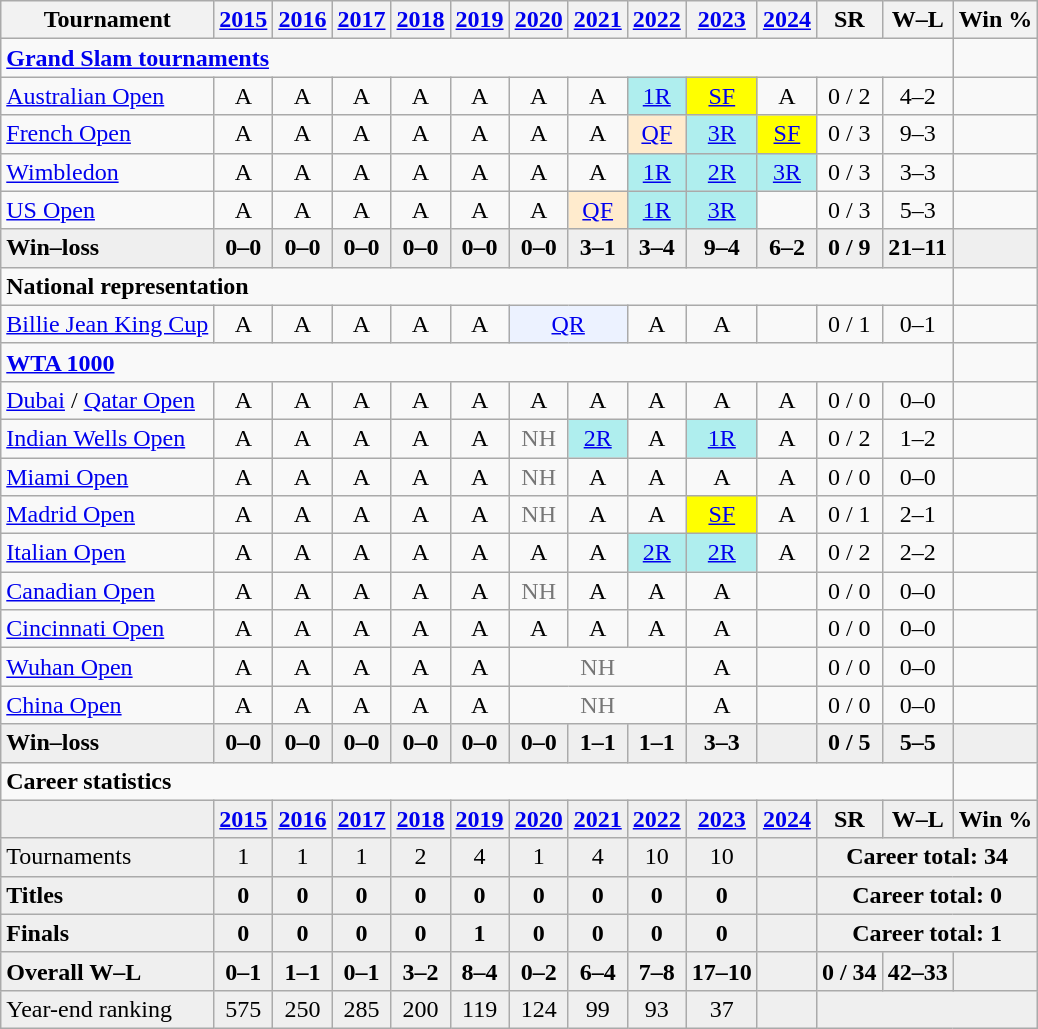<table class="wikitable" style="text-align:center">
<tr>
<th>Tournament</th>
<th><a href='#'>2015</a></th>
<th><a href='#'>2016</a></th>
<th><a href='#'>2017</a></th>
<th><a href='#'>2018</a></th>
<th><a href='#'>2019</a></th>
<th><a href='#'>2020</a></th>
<th><a href='#'>2021</a></th>
<th><a href='#'>2022</a></th>
<th><a href='#'>2023</a></th>
<th><a href='#'>2024</a></th>
<th>SR</th>
<th>W–L</th>
<th>Win %</th>
</tr>
<tr>
<td colspan="13" align="left"><strong><a href='#'>Grand Slam tournaments</a></strong></td>
</tr>
<tr>
<td align="left"><a href='#'>Australian Open</a></td>
<td>A</td>
<td>A</td>
<td>A</td>
<td>A</td>
<td>A</td>
<td>A</td>
<td>A</td>
<td bgcolor="afeeee"><a href='#'>1R</a></td>
<td bgcolor="yellow"><a href='#'>SF</a></td>
<td>A</td>
<td>0 / 2</td>
<td>4–2</td>
<td></td>
</tr>
<tr>
<td align="left"><a href='#'>French Open</a></td>
<td>A</td>
<td>A</td>
<td>A</td>
<td>A</td>
<td>A</td>
<td>A</td>
<td>A</td>
<td style="background:#ffebcd"><a href='#'>QF</a></td>
<td style="background:#afeeee"><a href='#'>3R</a></td>
<td bgcolor="yellow"><a href='#'>SF</a></td>
<td>0 / 3</td>
<td>9–3</td>
<td></td>
</tr>
<tr>
<td align="left"><a href='#'>Wimbledon</a></td>
<td>A</td>
<td>A</td>
<td>A</td>
<td>A</td>
<td>A</td>
<td>A</td>
<td>A</td>
<td bgcolor="afeeee"><a href='#'>1R</a></td>
<td bgcolor="afeeee"><a href='#'>2R</a></td>
<td bgcolor="afeeee"><a href='#'>3R</a></td>
<td>0 / 3</td>
<td>3–3</td>
<td></td>
</tr>
<tr>
<td align="left"><a href='#'>US Open</a></td>
<td>A</td>
<td>A</td>
<td>A</td>
<td>A</td>
<td>A</td>
<td>A</td>
<td bgcolor="ffebcd"><a href='#'>QF</a></td>
<td bgcolor="afeeee"><a href='#'>1R</a></td>
<td bgcolor="afeeee"><a href='#'>3R</a></td>
<td></td>
<td>0 / 3</td>
<td>5–3</td>
<td></td>
</tr>
<tr style="background:#efefef;font-weight:bold">
<td align="left">Win–loss</td>
<td>0–0</td>
<td>0–0</td>
<td>0–0</td>
<td>0–0</td>
<td>0–0</td>
<td>0–0</td>
<td>3–1</td>
<td>3–4</td>
<td>9–4</td>
<td>6–2</td>
<td>0 / 9</td>
<td>21–11</td>
<td></td>
</tr>
<tr>
<td colspan="13"  align="left"><strong>National representation</strong></td>
</tr>
<tr>
<td align="left"><a href='#'>Billie Jean King Cup</a></td>
<td>A</td>
<td>A</td>
<td>A</td>
<td>A</td>
<td>A</td>
<td colspan="2" bgcolor=ecf2ff><a href='#'>QR</a></td>
<td>A</td>
<td>A</td>
<td></td>
<td>0 / 1</td>
<td>0–1</td>
<td></td>
</tr>
<tr>
<td colspan="13" align="left"><strong><a href='#'>WTA 1000</a></strong></td>
</tr>
<tr>
<td align="left"><a href='#'>Dubai</a> / <a href='#'>Qatar Open</a></td>
<td>A</td>
<td>A</td>
<td>A</td>
<td>A</td>
<td>A</td>
<td>A</td>
<td>A</td>
<td>A</td>
<td>A</td>
<td>A</td>
<td>0 / 0</td>
<td>0–0</td>
<td></td>
</tr>
<tr>
<td align="left"><a href='#'>Indian Wells Open</a></td>
<td>A</td>
<td>A</td>
<td>A</td>
<td>A</td>
<td>A</td>
<td style=color:#767676>NH</td>
<td bgcolor="afeeee"><a href='#'>2R</a></td>
<td>A</td>
<td bgcolor="afeeee"><a href='#'>1R</a></td>
<td>A</td>
<td>0 / 2</td>
<td>1–2</td>
<td></td>
</tr>
<tr>
<td align="left"><a href='#'>Miami Open</a></td>
<td>A</td>
<td>A</td>
<td>A</td>
<td>A</td>
<td>A</td>
<td style=color:#767676>NH</td>
<td>A</td>
<td>A</td>
<td>A</td>
<td>A</td>
<td>0 / 0</td>
<td>0–0</td>
<td></td>
</tr>
<tr>
<td align="left"><a href='#'>Madrid Open</a></td>
<td>A</td>
<td>A</td>
<td>A</td>
<td>A</td>
<td>A</td>
<td style=color:#767676>NH</td>
<td>A</td>
<td>A</td>
<td bgcolor=yellow><a href='#'>SF</a></td>
<td>A</td>
<td>0 / 1</td>
<td>2–1</td>
<td></td>
</tr>
<tr>
<td align="left"><a href='#'>Italian Open</a></td>
<td>A</td>
<td>A</td>
<td>A</td>
<td>A</td>
<td>A</td>
<td>A</td>
<td>A</td>
<td bgcolor="afeeee"><a href='#'>2R</a></td>
<td bgcolor="afeeee"><a href='#'>2R</a></td>
<td>A</td>
<td>0 / 2</td>
<td>2–2</td>
<td></td>
</tr>
<tr>
<td align="left"><a href='#'>Canadian Open</a></td>
<td>A</td>
<td>A</td>
<td>A</td>
<td>A</td>
<td>A</td>
<td style=color:#767676>NH</td>
<td>A</td>
<td>A</td>
<td>A</td>
<td></td>
<td>0 / 0</td>
<td>0–0</td>
<td></td>
</tr>
<tr>
<td align="left"><a href='#'>Cincinnati Open</a></td>
<td>A</td>
<td>A</td>
<td>A</td>
<td>A</td>
<td>A</td>
<td>A</td>
<td>A</td>
<td>A</td>
<td>A</td>
<td></td>
<td>0 / 0</td>
<td>0–0</td>
<td></td>
</tr>
<tr>
<td align="left"><a href='#'>Wuhan Open</a></td>
<td>A</td>
<td>A</td>
<td>A</td>
<td>A</td>
<td>A</td>
<td colspan="3" style=color:#767676>NH</td>
<td>A</td>
<td></td>
<td>0 / 0</td>
<td>0–0</td>
<td></td>
</tr>
<tr>
<td align="left"><a href='#'>China Open</a></td>
<td>A</td>
<td>A</td>
<td>A</td>
<td>A</td>
<td>A</td>
<td colspan="3" style=color:#767676>NH</td>
<td>A</td>
<td></td>
<td>0 / 0</td>
<td>0–0</td>
<td></td>
</tr>
<tr style=background:#efefef;font-weight:bold>
<td align="left">Win–loss</td>
<td>0–0</td>
<td>0–0</td>
<td>0–0</td>
<td>0–0</td>
<td>0–0</td>
<td>0–0</td>
<td>1–1</td>
<td>1–1</td>
<td>3–3</td>
<td></td>
<td>0 / 5</td>
<td>5–5</td>
<td></td>
</tr>
<tr>
<td colspan="13" align=left><strong>Career statistics</strong></td>
</tr>
<tr style=background:#efefef;font-weight:bold>
<td></td>
<td><a href='#'>2015</a></td>
<td><a href='#'>2016</a></td>
<td><a href='#'>2017</a></td>
<td><a href='#'>2018</a></td>
<td><a href='#'>2019</a></td>
<td><a href='#'>2020</a></td>
<td><a href='#'>2021</a></td>
<td><a href='#'>2022</a></td>
<td><a href='#'>2023</a></td>
<td><a href='#'>2024</a></td>
<td>SR</td>
<td>W–L</td>
<td>Win %</td>
</tr>
<tr bgcolor="efefef">
<td align="left">Tournaments</td>
<td>1</td>
<td>1</td>
<td>1</td>
<td>2</td>
<td>4</td>
<td>1</td>
<td>4</td>
<td>10</td>
<td>10</td>
<td></td>
<td colspan="3"><strong>Career total: 34</strong></td>
</tr>
<tr style=background:#efefef;font-weight:bold>
<td align=left>Titles</td>
<td>0</td>
<td>0</td>
<td>0</td>
<td>0</td>
<td>0</td>
<td>0</td>
<td>0</td>
<td>0</td>
<td>0</td>
<td></td>
<td colspan="3">Career total: 0</td>
</tr>
<tr style=background:#efefef;font-weight:bold>
<td align=left>Finals</td>
<td>0</td>
<td>0</td>
<td>0</td>
<td>0</td>
<td>1</td>
<td>0</td>
<td>0</td>
<td>0</td>
<td>0</td>
<td></td>
<td colspan="3">Career total: 1</td>
</tr>
<tr style=background:#efefef;font-weight:bold>
<td align=left>Overall W–L</td>
<td>0–1</td>
<td>1–1</td>
<td>0–1</td>
<td>3–2</td>
<td>8–4</td>
<td>0–2</td>
<td>6–4</td>
<td>7–8</td>
<td>17–10</td>
<td></td>
<td>0 / 34</td>
<td>42–33</td>
<td></td>
</tr>
<tr bgcolor=efefef>
<td align="left">Year-end ranking</td>
<td>575</td>
<td>250</td>
<td>285</td>
<td>200</td>
<td>119</td>
<td>124</td>
<td>99</td>
<td>93</td>
<td>37</td>
<td></td>
<td colspan="3"></td>
</tr>
</table>
